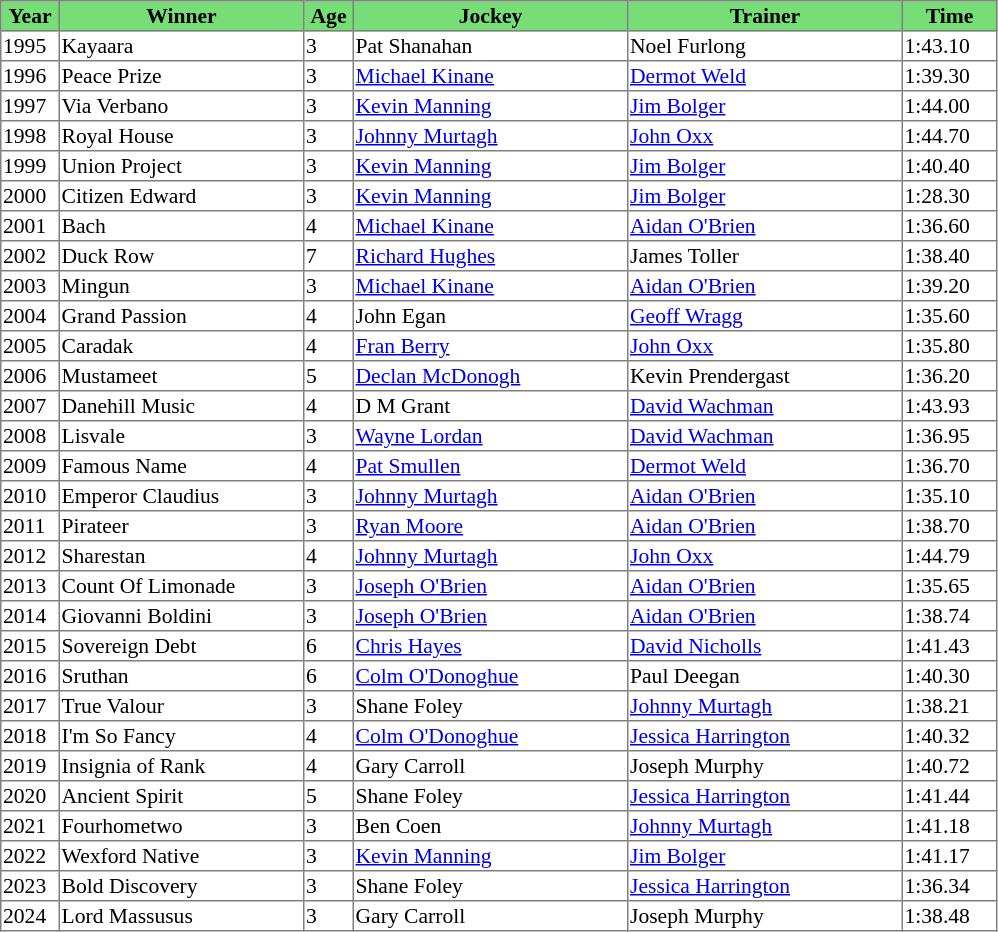<table class = "sortable" | border="1" style="border-collapse: collapse; font-size:90%">
<tr bgcolor="#77dd77" align="center">
<th style="width:36px"><strong>Year</strong></th>
<th style="width:160px"><strong>Winner</strong></th>
<th style="width:30px"><strong>Age</strong></th>
<th style="width:180px"><strong>Jockey</strong></th>
<th style="width:180px"><strong>Trainer</strong></th>
<th style="width:60px"><strong>Time</strong></th>
</tr>
<tr>
<td>1995</td>
<td>Kayaara</td>
<td>3</td>
<td>Pat Shanahan</td>
<td>Noel Furlong</td>
<td>1:43.10</td>
</tr>
<tr>
<td>1996</td>
<td>Peace Prize</td>
<td>3</td>
<td><a href='#'>Michael Kinane</a></td>
<td><a href='#'>Dermot Weld</a></td>
<td>1:39.30</td>
</tr>
<tr>
<td>1997</td>
<td>Via Verbano</td>
<td>3</td>
<td><a href='#'>Kevin Manning</a></td>
<td><a href='#'>Jim Bolger</a></td>
<td>1:44.00</td>
</tr>
<tr>
<td>1998</td>
<td>Royal House</td>
<td>3</td>
<td><a href='#'>Johnny Murtagh</a></td>
<td><a href='#'>John Oxx</a></td>
<td>1:44.70</td>
</tr>
<tr>
<td>1999</td>
<td>Union Project</td>
<td>3</td>
<td><a href='#'>Kevin Manning</a></td>
<td><a href='#'>Jim Bolger</a></td>
<td>1:40.40</td>
</tr>
<tr>
<td>2000</td>
<td>Citizen Edward</td>
<td>3</td>
<td><a href='#'>Kevin Manning</a></td>
<td><a href='#'>Jim Bolger</a></td>
<td>1:28.30</td>
</tr>
<tr>
<td>2001</td>
<td>Bach</td>
<td>4</td>
<td><a href='#'>Michael Kinane</a></td>
<td><a href='#'>Aidan O'Brien</a></td>
<td>1:36.60</td>
</tr>
<tr>
<td>2002</td>
<td>Duck Row</td>
<td>7</td>
<td><a href='#'>Richard Hughes</a></td>
<td>James Toller</td>
<td>1:38.40</td>
</tr>
<tr>
<td>2003</td>
<td>Mingun</td>
<td>3</td>
<td><a href='#'>Michael Kinane</a></td>
<td><a href='#'>Aidan O'Brien</a></td>
<td>1:39.20</td>
</tr>
<tr>
<td>2004</td>
<td>Grand Passion</td>
<td>4</td>
<td>John Egan</td>
<td><a href='#'>Geoff Wragg</a></td>
<td>1:35.60</td>
</tr>
<tr>
<td>2005</td>
<td>Caradak</td>
<td>4</td>
<td><a href='#'>Fran Berry</a></td>
<td><a href='#'>John Oxx</a></td>
<td>1:35.80</td>
</tr>
<tr>
<td>2006</td>
<td>Mustameet</td>
<td>5</td>
<td><a href='#'>Declan McDonogh</a></td>
<td>Kevin Prendergast</td>
<td>1:36.20</td>
</tr>
<tr>
<td>2007</td>
<td>Danehill Music</td>
<td>4</td>
<td>D M Grant</td>
<td><a href='#'>David Wachman</a></td>
<td>1:43.93</td>
</tr>
<tr>
<td>2008</td>
<td>Lisvale</td>
<td>3</td>
<td><a href='#'>Wayne Lordan</a></td>
<td><a href='#'>David Wachman</a></td>
<td>1:36.95</td>
</tr>
<tr>
<td>2009</td>
<td>Famous Name</td>
<td>4</td>
<td><a href='#'>Pat Smullen</a></td>
<td><a href='#'>Dermot Weld</a></td>
<td>1:36.70</td>
</tr>
<tr>
<td>2010</td>
<td>Emperor Claudius</td>
<td>3</td>
<td><a href='#'>Johnny Murtagh</a></td>
<td><a href='#'>Aidan O'Brien</a></td>
<td>1:35.10</td>
</tr>
<tr>
<td>2011</td>
<td>Pirateer</td>
<td>3</td>
<td><a href='#'>Ryan Moore</a></td>
<td><a href='#'>Aidan O'Brien</a></td>
<td>1:38.70</td>
</tr>
<tr>
<td>2012</td>
<td>Sharestan</td>
<td>4</td>
<td><a href='#'>Johnny Murtagh</a></td>
<td><a href='#'>John Oxx</a></td>
<td>1:44.79</td>
</tr>
<tr>
<td>2013</td>
<td>Count Of Limonade</td>
<td>3</td>
<td><a href='#'>Joseph O'Brien</a></td>
<td><a href='#'>Aidan O'Brien</a></td>
<td>1:35.65</td>
</tr>
<tr>
<td>2014</td>
<td>Giovanni Boldini</td>
<td>3</td>
<td><a href='#'>Joseph O'Brien</a></td>
<td><a href='#'>Aidan O'Brien</a></td>
<td>1:38.74</td>
</tr>
<tr>
<td>2015</td>
<td>Sovereign Debt</td>
<td>6</td>
<td><a href='#'>Chris Hayes</a></td>
<td><a href='#'>David Nicholls</a></td>
<td>1:41.43</td>
</tr>
<tr>
<td>2016</td>
<td>Sruthan</td>
<td>6</td>
<td><a href='#'>Colm O'Donoghue</a></td>
<td>Paul Deegan</td>
<td>1:40.30</td>
</tr>
<tr>
<td>2017</td>
<td>True Valour</td>
<td>3</td>
<td>Shane Foley</td>
<td><a href='#'>Johnny Murtagh</a></td>
<td>1:38.21</td>
</tr>
<tr>
<td>2018</td>
<td>I'm So Fancy</td>
<td>4</td>
<td><a href='#'>Colm O'Donoghue</a></td>
<td><a href='#'>Jessica Harrington</a></td>
<td>1:40.32</td>
</tr>
<tr>
<td>2019</td>
<td>Insignia of Rank</td>
<td>4</td>
<td>Gary Carroll</td>
<td>Joseph Murphy</td>
<td>1:40.72</td>
</tr>
<tr>
<td>2020</td>
<td>Ancient Spirit</td>
<td>5</td>
<td>Shane Foley</td>
<td><a href='#'>Jessica Harrington</a></td>
<td>1:41.44</td>
</tr>
<tr>
<td>2021</td>
<td>Fourhometwo</td>
<td>3</td>
<td>Ben Coen</td>
<td><a href='#'>Johnny Murtagh</a></td>
<td>1:41.18</td>
</tr>
<tr>
<td>2022</td>
<td>Wexford Native</td>
<td>3</td>
<td><a href='#'>Kevin Manning</a></td>
<td><a href='#'>Jim Bolger</a></td>
<td>1:41.17</td>
</tr>
<tr>
<td>2023</td>
<td>Bold Discovery</td>
<td>3</td>
<td>Shane Foley</td>
<td><a href='#'>Jessica Harrington</a></td>
<td>1:36.34</td>
</tr>
<tr>
<td>2024</td>
<td>Lord Massusus</td>
<td>3</td>
<td>Gary Carroll</td>
<td>Joseph Murphy</td>
<td>1:38.48</td>
</tr>
</table>
